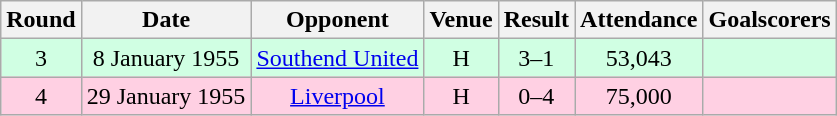<table class="wikitable" style="text-align:center">
<tr>
<th>Round</th>
<th>Date</th>
<th>Opponent</th>
<th>Venue</th>
<th>Result</th>
<th>Attendance</th>
<th>Goalscorers</th>
</tr>
<tr style="background-color: #d0ffe3;">
<td>3</td>
<td>8 January 1955</td>
<td><a href='#'>Southend United</a></td>
<td>H</td>
<td>3–1</td>
<td>53,043</td>
<td></td>
</tr>
<tr style="background-color: #ffd0e3;">
<td>4</td>
<td>29 January 1955</td>
<td><a href='#'>Liverpool</a></td>
<td>H</td>
<td>0–4</td>
<td>75,000</td>
<td></td>
</tr>
</table>
